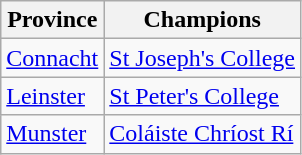<table class="wikitable">
<tr>
<th>Province</th>
<th>Champions</th>
</tr>
<tr>
<td><a href='#'>Connacht</a></td>
<td><a href='#'>St Joseph's College</a></td>
</tr>
<tr>
<td><a href='#'>Leinster</a></td>
<td><a href='#'>St Peter's College</a></td>
</tr>
<tr>
<td><a href='#'>Munster</a></td>
<td><a href='#'>Coláiste Chríost Rí</a></td>
</tr>
</table>
